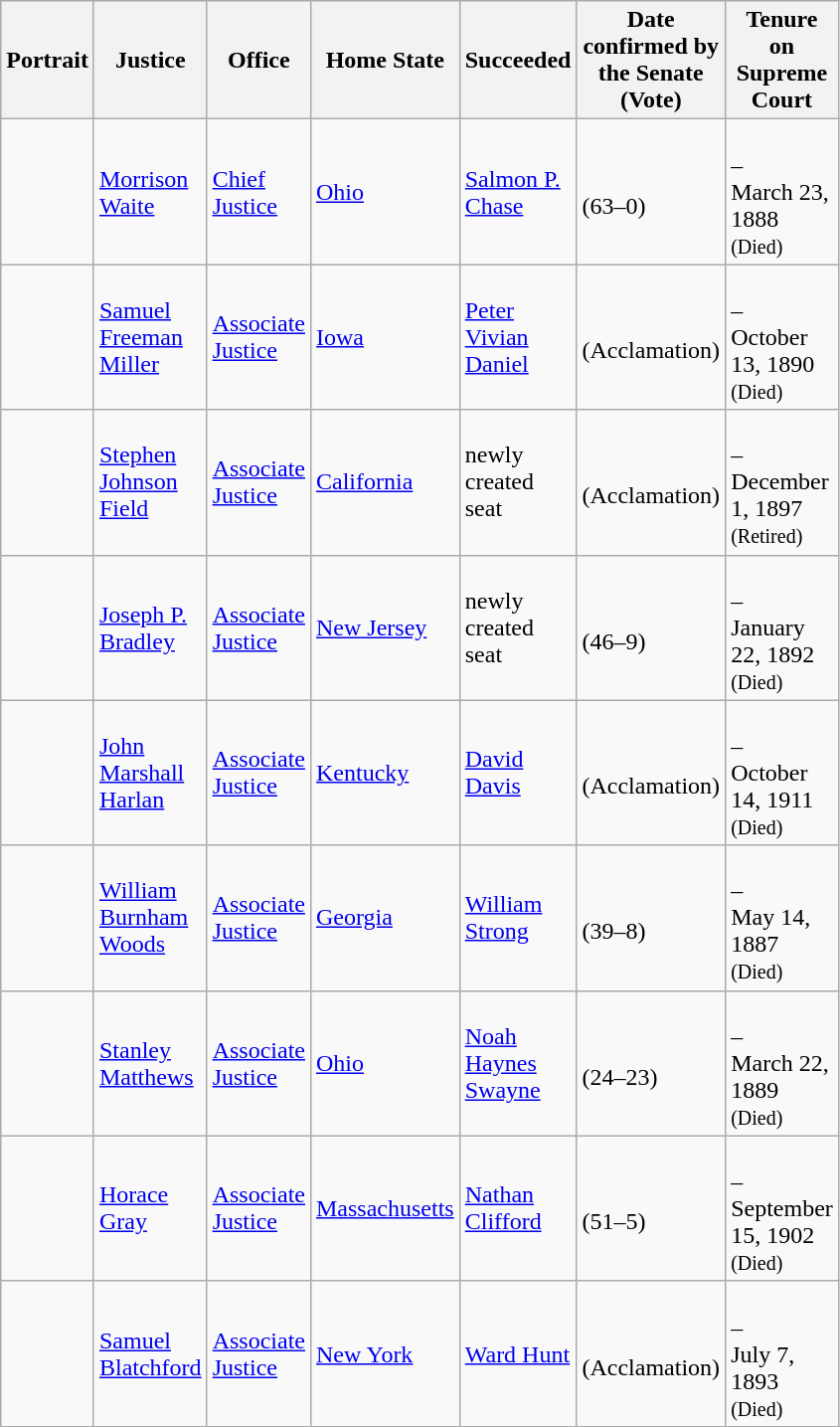<table class="wikitable sortable">
<tr>
<th scope="col" style="width: 10px;">Portrait</th>
<th scope="col" style="width: 10px;">Justice</th>
<th scope="col" style="width: 10px;">Office</th>
<th scope="col" style="width: 10px;">Home State</th>
<th scope="col" style="width: 10px;">Succeeded</th>
<th scope="col" style="width: 10px;">Date confirmed by the Senate<br>(Vote)</th>
<th scope="col" style="width: 10px;">Tenure on Supreme Court</th>
</tr>
<tr>
<td></td>
<td><a href='#'>Morrison Waite</a></td>
<td><a href='#'>Chief Justice</a></td>
<td><a href='#'>Ohio</a></td>
<td><a href='#'>Salmon P. Chase</a></td>
<td><br>(63–0)</td>
<td><br>–<br>March 23, 1888<br><small>(Died)</small></td>
</tr>
<tr>
<td></td>
<td><a href='#'>Samuel Freeman Miller</a></td>
<td><a href='#'>Associate Justice</a></td>
<td><a href='#'>Iowa</a></td>
<td><a href='#'>Peter Vivian Daniel</a></td>
<td><br>(Acclamation)</td>
<td><br>–<br>October 13, 1890<br><small>(Died)</small></td>
</tr>
<tr>
<td></td>
<td><a href='#'>Stephen Johnson Field</a></td>
<td><a href='#'>Associate Justice</a></td>
<td><a href='#'>California</a></td>
<td>newly created seat</td>
<td><br>(Acclamation)</td>
<td><br>–<br>December 1, 1897<br><small>(Retired)</small></td>
</tr>
<tr>
<td></td>
<td><a href='#'>Joseph P. Bradley</a></td>
<td><a href='#'>Associate Justice</a></td>
<td><a href='#'>New Jersey</a></td>
<td>newly created seat</td>
<td><br>(46–9)</td>
<td><br>–<br>January 22, 1892<br><small>(Died)</small></td>
</tr>
<tr>
<td></td>
<td><a href='#'>John Marshall Harlan</a></td>
<td><a href='#'>Associate Justice</a></td>
<td><a href='#'>Kentucky</a></td>
<td><a href='#'>David Davis</a></td>
<td><br>(Acclamation)</td>
<td><br>–<br>October 14, 1911<br><small>(Died)</small></td>
</tr>
<tr>
<td></td>
<td><a href='#'>William Burnham Woods</a></td>
<td><a href='#'>Associate Justice</a></td>
<td><a href='#'>Georgia</a></td>
<td><a href='#'>William Strong</a></td>
<td><br>(39–8)</td>
<td><br>–<br>May 14, 1887<br><small>(Died)</small></td>
</tr>
<tr>
<td></td>
<td><a href='#'>Stanley Matthews</a></td>
<td><a href='#'>Associate Justice</a></td>
<td><a href='#'>Ohio</a></td>
<td><a href='#'>Noah Haynes Swayne</a></td>
<td><br>(24–23)</td>
<td><br>–<br>March 22, 1889<br><small>(Died)</small></td>
</tr>
<tr>
<td></td>
<td><a href='#'>Horace Gray</a></td>
<td><a href='#'>Associate Justice</a></td>
<td><a href='#'>Massachusetts</a></td>
<td><a href='#'>Nathan Clifford</a></td>
<td><br>(51–5)</td>
<td><br>–<br>September 15, 1902<br><small>(Died)</small></td>
</tr>
<tr>
<td></td>
<td><a href='#'>Samuel Blatchford</a></td>
<td><a href='#'>Associate Justice</a></td>
<td><a href='#'>New York</a></td>
<td><a href='#'>Ward Hunt</a></td>
<td><br>(Acclamation)</td>
<td><br>–<br>July 7, 1893<br><small>(Died)</small></td>
</tr>
<tr>
</tr>
</table>
